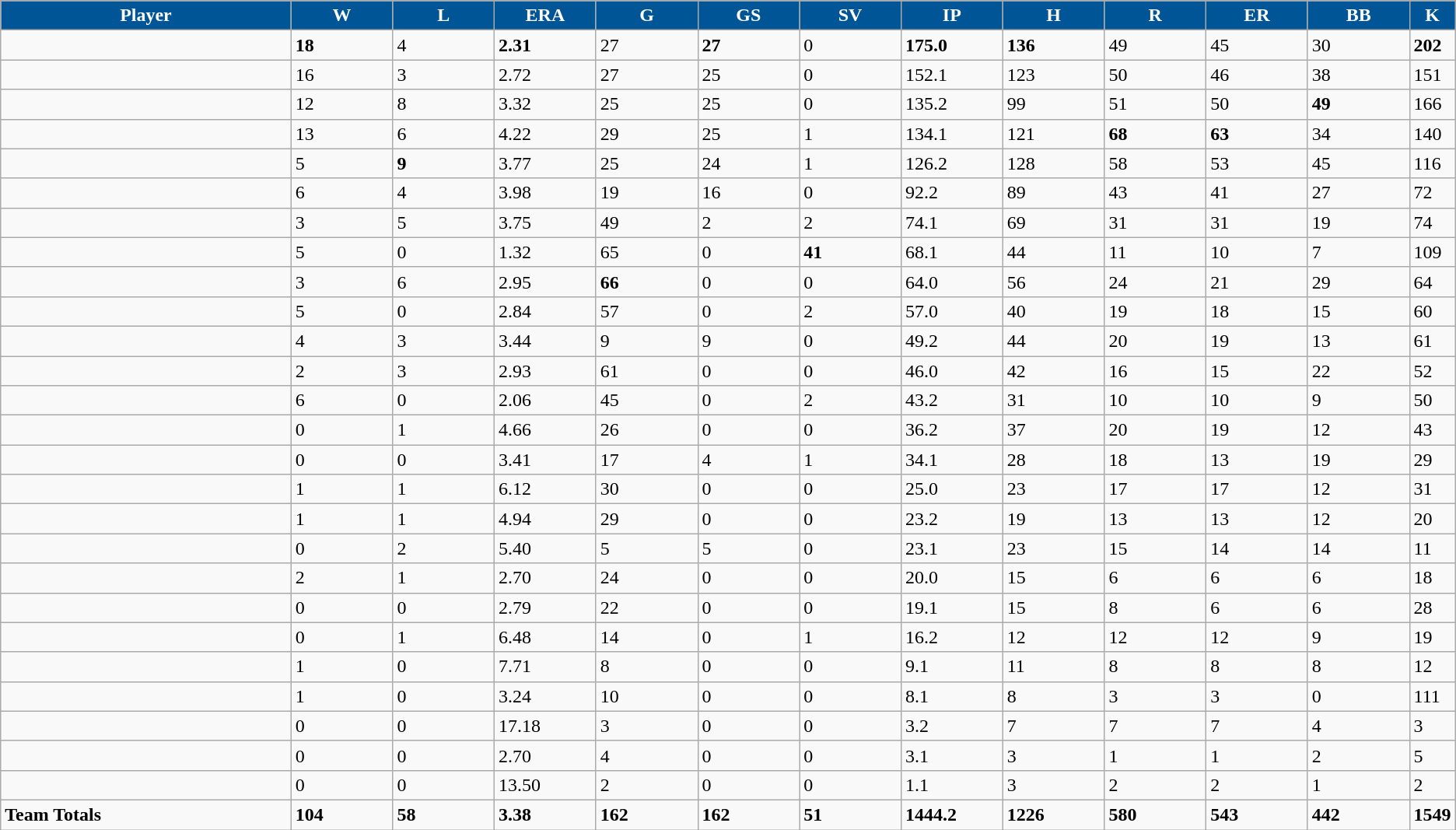<table class="wikitable sortable">
<tr>
<th style="background:#005596; color:#FFF; width:20%;">Player</th>
<th style="background:#005596; color:#FFF; width:7%;">W</th>
<th style="background:#005596; color:#FFF; width:7%;">L</th>
<th style="background:#005596; color:#FFF; width:7%;">ERA</th>
<th style="background:#005596; color:#FFF; width:7%;">G</th>
<th style="background:#005596; color:#FFF; width:7%;">GS</th>
<th style="background:#005596; color:#FFF; width:7%;">SV</th>
<th style="background:#005596; color:#FFF; width:7%;">IP</th>
<th style="background:#005596; color:#FFF; width:7%;">H</th>
<th style="background:#005596; color:#FFF; width:7%;">R</th>
<th style="background:#005596; color:#FFF; width:7%;">ER</th>
<th style="background:#005596; color:#FFF; width:7%;">BB</th>
<th style="background:#005596; color:#FFF; width:7%;">K</th>
</tr>
<tr>
<td></td>
<td><strong>18</strong></td>
<td>4</td>
<td><strong>2.31</strong></td>
<td>27</td>
<td><strong>27</strong></td>
<td>0</td>
<td><strong>175.0</strong></td>
<td><strong>136</strong></td>
<td>49</td>
<td>45</td>
<td>30</td>
<td><strong>202</strong></td>
</tr>
<tr>
<td></td>
<td>16</td>
<td>3</td>
<td>2.72</td>
<td>27</td>
<td>25</td>
<td>0</td>
<td>152.1</td>
<td>123</td>
<td>50</td>
<td>46</td>
<td>38</td>
<td>151</td>
</tr>
<tr>
<td></td>
<td>12</td>
<td>8</td>
<td>3.32</td>
<td>25</td>
<td>25</td>
<td>0</td>
<td>135.2</td>
<td>99</td>
<td>51</td>
<td>50</td>
<td><strong>49</strong></td>
<td>166</td>
</tr>
<tr>
<td></td>
<td>13</td>
<td>6</td>
<td>4.22</td>
<td>29</td>
<td>25</td>
<td>1</td>
<td>134.1</td>
<td>121</td>
<td><strong>68</strong></td>
<td><strong>63</strong></td>
<td>34</td>
<td>140</td>
</tr>
<tr>
<td></td>
<td>5</td>
<td><strong>9</strong></td>
<td>3.77</td>
<td>25</td>
<td>24</td>
<td>1</td>
<td>126.2</td>
<td>128</td>
<td>58</td>
<td>53</td>
<td>45</td>
<td>116</td>
</tr>
<tr>
<td></td>
<td>6</td>
<td>4</td>
<td>3.98</td>
<td>19</td>
<td>16</td>
<td>0</td>
<td>92.2</td>
<td>89</td>
<td>43</td>
<td>41</td>
<td>27</td>
<td>72</td>
</tr>
<tr>
<td></td>
<td>3</td>
<td>5</td>
<td>3.75</td>
<td>49</td>
<td>2</td>
<td>2</td>
<td>74.1</td>
<td>69</td>
<td>31</td>
<td>31</td>
<td>19</td>
<td>74</td>
</tr>
<tr>
<td></td>
<td>5</td>
<td>0</td>
<td>1.32</td>
<td>65</td>
<td>0</td>
<td><strong>41</strong></td>
<td>68.1</td>
<td>44</td>
<td>11</td>
<td>10</td>
<td>7</td>
<td>109</td>
</tr>
<tr>
<td></td>
<td>3</td>
<td>6</td>
<td>2.95</td>
<td><strong>66</strong></td>
<td>0</td>
<td>0</td>
<td>64.0</td>
<td>56</td>
<td>24</td>
<td>21</td>
<td>29</td>
<td>64</td>
</tr>
<tr>
<td></td>
<td>5</td>
<td>0</td>
<td>2.84</td>
<td>57</td>
<td>0</td>
<td>2</td>
<td>57.0</td>
<td>40</td>
<td>19</td>
<td>18</td>
<td>15</td>
<td>60</td>
</tr>
<tr>
<td></td>
<td>4</td>
<td>3</td>
<td>3.44</td>
<td>9</td>
<td>9</td>
<td>0</td>
<td>49.2</td>
<td>44</td>
<td>20</td>
<td>19</td>
<td>13</td>
<td>61</td>
</tr>
<tr>
<td></td>
<td>2</td>
<td>3</td>
<td>2.93</td>
<td>61</td>
<td>0</td>
<td>0</td>
<td>46.0</td>
<td>42</td>
<td>16</td>
<td>15</td>
<td>22</td>
<td>52</td>
</tr>
<tr>
<td></td>
<td>6</td>
<td>0</td>
<td>2.06</td>
<td>45</td>
<td>0</td>
<td>2</td>
<td>43.2</td>
<td>31</td>
<td>10</td>
<td>10</td>
<td>9</td>
<td>50</td>
</tr>
<tr>
<td></td>
<td>0</td>
<td>1</td>
<td>4.66</td>
<td>26</td>
<td>0</td>
<td>0</td>
<td>36.2</td>
<td>37</td>
<td>20</td>
<td>19</td>
<td>12</td>
<td>43</td>
</tr>
<tr>
<td></td>
<td>0</td>
<td>0</td>
<td>3.41</td>
<td>17</td>
<td>4</td>
<td>1</td>
<td>34.1</td>
<td>28</td>
<td>18</td>
<td>13</td>
<td>19</td>
<td>29</td>
</tr>
<tr>
<td></td>
<td>1</td>
<td>1</td>
<td>6.12</td>
<td>30</td>
<td>0</td>
<td>0</td>
<td>25.0</td>
<td>23</td>
<td>17</td>
<td>17</td>
<td>12</td>
<td>31</td>
</tr>
<tr>
<td></td>
<td>1</td>
<td>1</td>
<td>4.94</td>
<td>29</td>
<td>0</td>
<td>0</td>
<td>23.2</td>
<td>19</td>
<td>13</td>
<td>13</td>
<td>12</td>
<td>20</td>
</tr>
<tr>
<td></td>
<td>0</td>
<td>2</td>
<td>5.40</td>
<td>5</td>
<td>5</td>
<td>0</td>
<td>23.1</td>
<td>23</td>
<td>15</td>
<td>14</td>
<td>14</td>
<td>11</td>
</tr>
<tr>
<td></td>
<td>2</td>
<td>1</td>
<td>2.70</td>
<td>24</td>
<td>0</td>
<td>0</td>
<td>20.0</td>
<td>15</td>
<td>6</td>
<td>6</td>
<td>6</td>
<td>18</td>
</tr>
<tr>
<td></td>
<td>0</td>
<td>0</td>
<td>2.79</td>
<td>22</td>
<td>0</td>
<td>0</td>
<td>19.1</td>
<td>15</td>
<td>8</td>
<td>6</td>
<td>6</td>
<td>28</td>
</tr>
<tr>
<td></td>
<td>0</td>
<td>1</td>
<td>6.48</td>
<td>14</td>
<td>0</td>
<td>1</td>
<td>16.2</td>
<td>12</td>
<td>12</td>
<td>12</td>
<td>9</td>
<td>19</td>
</tr>
<tr>
<td></td>
<td>1</td>
<td>0</td>
<td>7.71</td>
<td>8</td>
<td>0</td>
<td>0</td>
<td>9.1</td>
<td>11</td>
<td>8</td>
<td>8</td>
<td>8</td>
<td>12</td>
</tr>
<tr>
<td></td>
<td>1</td>
<td>0</td>
<td>3.24</td>
<td>10</td>
<td>0</td>
<td>0</td>
<td>8.1</td>
<td>8</td>
<td>3</td>
<td>3</td>
<td>0</td>
<td>111</td>
</tr>
<tr>
<td></td>
<td>0</td>
<td>0</td>
<td>17.18</td>
<td>3</td>
<td>0</td>
<td>0</td>
<td>3.2</td>
<td>7</td>
<td>7</td>
<td>7</td>
<td>4</td>
<td>3</td>
</tr>
<tr>
<td></td>
<td>0</td>
<td>0</td>
<td>2.70</td>
<td>4</td>
<td>0</td>
<td>0</td>
<td>3.1</td>
<td>3</td>
<td>1</td>
<td>1</td>
<td>2</td>
<td>5</td>
</tr>
<tr>
<td></td>
<td>0</td>
<td>0</td>
<td>13.50</td>
<td>2</td>
<td>0</td>
<td>0</td>
<td>1.1</td>
<td>3</td>
<td>2</td>
<td>2</td>
<td>1</td>
<td>2</td>
</tr>
<tr>
<td><strong>Team Totals</strong></td>
<td><strong>104</strong></td>
<td><strong>58</strong></td>
<td><strong>3.38</strong></td>
<td><strong>162</strong></td>
<td><strong>162</strong></td>
<td><strong>51</strong></td>
<td><strong>1444.2</strong></td>
<td><strong>1226</strong></td>
<td><strong>580</strong></td>
<td><strong>543</strong></td>
<td><strong>442</strong></td>
<td><strong>1549</strong></td>
</tr>
</table>
